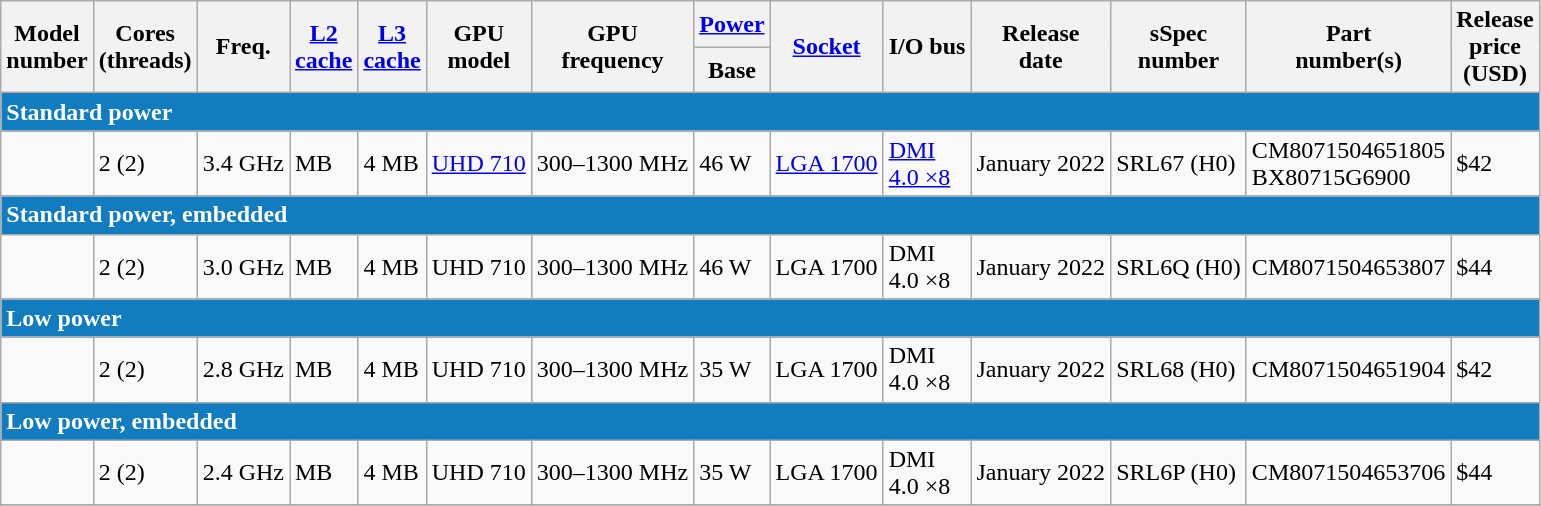<table class="wikitable">
<tr>
<th rowspan=2>Model<br>number</th>
<th rowspan=2>Cores<br>(threads)</th>
<th rowspan=2>Freq. </th>
<th rowspan=2><a href='#'>L2<br>cache</a></th>
<th rowspan=2><a href='#'>L3<br>cache</a></th>
<th rowspan=2>GPU<br>model</th>
<th rowspan=2>GPU<br>frequency</th>
<th colspan=1><a href='#'>Power</a></th>
<th rowspan=2><a href='#'>Socket</a></th>
<th rowspan=2>I/O bus</th>
<th rowspan=2>Release <br>date</th>
<th rowspan=2>sSpec<br>number</th>
<th rowspan=2>Part<br>number(s)</th>
<th rowspan=2>Release<br>price <br>(USD)</th>
</tr>
<tr>
<th>Base </th>
</tr>
<tr>
<td align="left" colspan=20 style="background:#127cc1;color: white"><strong>Standard power</strong></td>
</tr>
<tr>
<td></td>
<td>2 (2)</td>
<td>3.4 GHz</td>
<td> MB</td>
<td>4 MB</td>
<td><a href='#'>UHD 710</a></td>
<td>300–1300 MHz</td>
<td>46 W</td>
<td><a href='#'>LGA 1700</a></td>
<td><a href='#'>DMI <br>4.0 ×8</a></td>
<td style="text-align:right;">January 2022</td>
<td>SRL67 (H0)</td>
<td>CM8071504651805<br>BX80715G6900</td>
<td>$42</td>
</tr>
<tr>
<td align="left" colspan=20 style="background:#127cc1;color: white"><strong>Standard power, embedded</strong></td>
</tr>
<tr>
<td></td>
<td>2 (2)</td>
<td>3.0 GHz</td>
<td> MB</td>
<td>4 MB</td>
<td>UHD 710</td>
<td>300–1300 MHz</td>
<td>46 W</td>
<td>LGA 1700</td>
<td>DMI <br>4.0 ×8</td>
<td style="text-align:right;">January 2022</td>
<td>SRL6Q (H0)</td>
<td>CM8071504653807</td>
<td>$44</td>
</tr>
<tr>
<td align="left" colspan=20 style="background:#127cc1;color: white"><strong>Low power</strong></td>
</tr>
<tr>
<td></td>
<td>2 (2)</td>
<td>2.8 GHz</td>
<td> MB</td>
<td>4 MB</td>
<td>UHD 710</td>
<td>300–1300 MHz</td>
<td>35 W</td>
<td>LGA 1700</td>
<td>DMI <br>4.0 ×8</td>
<td style="text-align:right;">January 2022</td>
<td>SRL68 (H0)</td>
<td>CM8071504651904</td>
<td>$42</td>
</tr>
<tr>
<td align="left" colspan=20 style="background:#127cc1;color: white"><strong>Low power, embedded</strong></td>
</tr>
<tr>
<td></td>
<td>2 (2)</td>
<td>2.4 GHz</td>
<td> MB</td>
<td>4 MB</td>
<td>UHD 710</td>
<td>300–1300 MHz</td>
<td>35 W</td>
<td>LGA 1700</td>
<td>DMI <br>4.0 ×8</td>
<td style="text-align:right;">January 2022</td>
<td>SRL6P (H0)</td>
<td>CM8071504653706</td>
<td>$44</td>
</tr>
<tr>
</tr>
</table>
